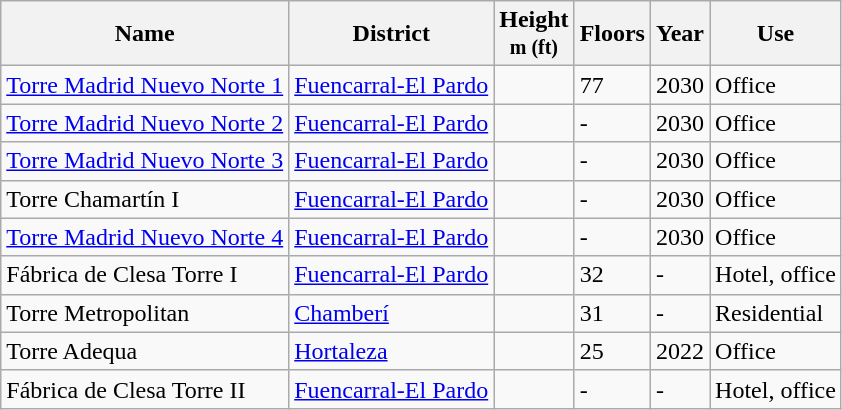<table class="wikitable sortable">
<tr>
<th>Name</th>
<th>District</th>
<th>Height<br><small>m (ft)</small></th>
<th>Floors</th>
<th>Year</th>
<th>Use</th>
</tr>
<tr>
<td><a href='#'>Torre Madrid Nuevo Norte 1</a></td>
<td><a href='#'>Fuencarral-El Pardo</a></td>
<td></td>
<td>77</td>
<td>2030</td>
<td>Office</td>
</tr>
<tr>
<td><a href='#'>Torre Madrid Nuevo Norte 2</a></td>
<td><a href='#'>Fuencarral-El Pardo</a></td>
<td></td>
<td>-</td>
<td>2030</td>
<td>Office</td>
</tr>
<tr>
<td><a href='#'>Torre Madrid Nuevo Norte 3</a></td>
<td><a href='#'>Fuencarral-El Pardo</a></td>
<td></td>
<td>-</td>
<td>2030</td>
<td>Office</td>
</tr>
<tr>
<td>Torre Chamartín I</td>
<td><a href='#'>Fuencarral-El Pardo</a></td>
<td></td>
<td>-</td>
<td>2030</td>
<td>Office</td>
</tr>
<tr>
<td><a href='#'>Torre Madrid Nuevo Norte 4</a></td>
<td><a href='#'>Fuencarral-El Pardo</a></td>
<td></td>
<td>-</td>
<td>2030</td>
<td>Office</td>
</tr>
<tr>
<td>Fábrica de Clesa Torre I</td>
<td><a href='#'>Fuencarral-El Pardo</a></td>
<td></td>
<td>32</td>
<td>-</td>
<td>Hotel, office</td>
</tr>
<tr>
<td>Torre Metropolitan</td>
<td><a href='#'>Chamberí</a></td>
<td></td>
<td>31</td>
<td>-</td>
<td>Residential</td>
</tr>
<tr>
<td>Torre Adequa</td>
<td><a href='#'>Hortaleza</a></td>
<td></td>
<td>25</td>
<td>2022</td>
<td>Office</td>
</tr>
<tr>
<td>Fábrica de Clesa Torre II</td>
<td><a href='#'>Fuencarral-El Pardo</a></td>
<td></td>
<td>-</td>
<td>-</td>
<td>Hotel, office</td>
</tr>
</table>
